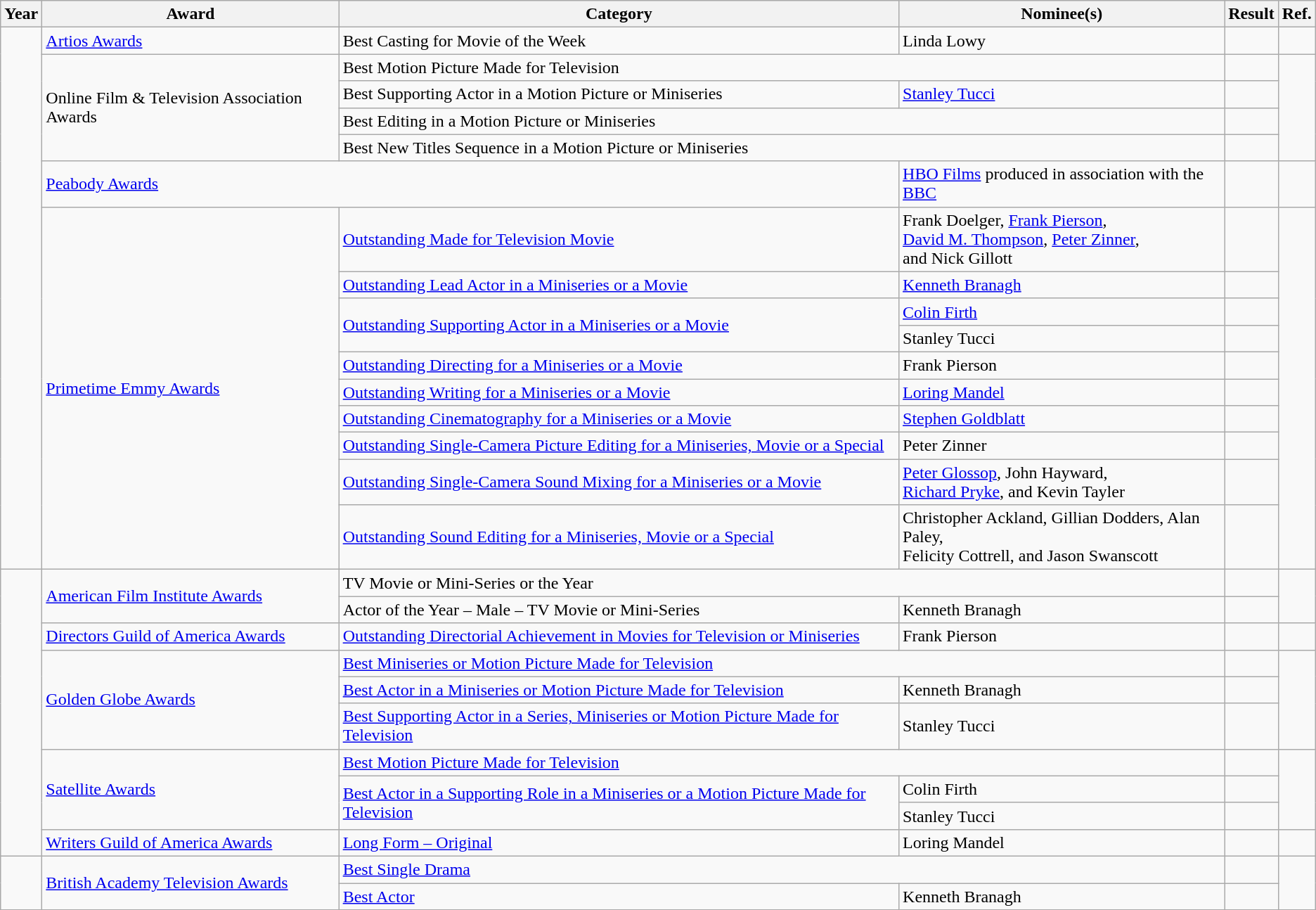<table class="wikitable plainrowheaders">
<tr>
<th>Year</th>
<th>Award</th>
<th>Category</th>
<th>Nominee(s)</th>
<th>Result</th>
<th>Ref.</th>
</tr>
<tr>
<td rowspan="16"></td>
<td><a href='#'>Artios Awards</a></td>
<td>Best Casting for Movie of the Week</td>
<td>Linda Lowy</td>
<td></td>
<td align="center"></td>
</tr>
<tr>
<td rowspan="4">Online Film & Television Association Awards</td>
<td colspan="2">Best Motion Picture Made for Television</td>
<td></td>
<td align="center" rowspan="4"></td>
</tr>
<tr>
<td>Best Supporting Actor in a Motion Picture or Miniseries</td>
<td><a href='#'>Stanley Tucci</a></td>
<td></td>
</tr>
<tr>
<td colspan="2">Best Editing in a Motion Picture or Miniseries</td>
<td></td>
</tr>
<tr>
<td colspan="2">Best New Titles Sequence in a Motion Picture or Miniseries</td>
<td></td>
</tr>
<tr>
<td colspan="2"><a href='#'>Peabody Awards</a></td>
<td><a href='#'>HBO Films</a> produced in association with the <a href='#'>BBC</a></td>
<td></td>
<td align="center"></td>
</tr>
<tr>
<td rowspan="10"><a href='#'>Primetime Emmy Awards</a></td>
<td><a href='#'>Outstanding Made for Television Movie</a></td>
<td>Frank Doelger, <a href='#'>Frank Pierson</a>, <br> <a href='#'>David M. Thompson</a>, <a href='#'>Peter Zinner</a>, <br> and Nick Gillott</td>
<td></td>
<td align="center" rowspan="10"></td>
</tr>
<tr>
<td><a href='#'>Outstanding Lead Actor in a Miniseries or a Movie</a></td>
<td><a href='#'>Kenneth Branagh</a></td>
<td></td>
</tr>
<tr>
<td rowspan="2"><a href='#'>Outstanding Supporting Actor in a Miniseries or a Movie</a></td>
<td><a href='#'>Colin Firth</a></td>
<td></td>
</tr>
<tr>
<td>Stanley Tucci</td>
<td></td>
</tr>
<tr>
<td><a href='#'>Outstanding Directing for a Miniseries or a Movie</a></td>
<td>Frank Pierson</td>
<td></td>
</tr>
<tr>
<td><a href='#'>Outstanding Writing for a Miniseries or a Movie</a></td>
<td><a href='#'>Loring Mandel</a></td>
<td></td>
</tr>
<tr>
<td><a href='#'>Outstanding Cinematography for a Miniseries or a Movie</a></td>
<td><a href='#'>Stephen Goldblatt</a></td>
<td></td>
</tr>
<tr>
<td><a href='#'>Outstanding Single-Camera Picture Editing for a Miniseries, Movie or a Special</a></td>
<td>Peter Zinner</td>
<td></td>
</tr>
<tr>
<td><a href='#'>Outstanding Single-Camera Sound Mixing for a Miniseries or a Movie</a></td>
<td><a href='#'>Peter Glossop</a>, John Hayward, <br> <a href='#'>Richard Pryke</a>, and Kevin Tayler</td>
<td></td>
</tr>
<tr>
<td><a href='#'>Outstanding Sound Editing for a Miniseries, Movie or a Special</a></td>
<td>Christopher Ackland, Gillian Dodders, Alan Paley, <br> Felicity Cottrell, and Jason Swanscott</td>
<td></td>
</tr>
<tr>
<td rowspan="10"></td>
<td rowspan="2"><a href='#'>American Film Institute Awards</a></td>
<td colspan="2">TV Movie or Mini-Series or the Year</td>
<td></td>
<td align="center" rowspan="2"></td>
</tr>
<tr>
<td>Actor of the Year – Male – TV Movie or Mini-Series</td>
<td>Kenneth Branagh</td>
<td></td>
</tr>
<tr>
<td><a href='#'>Directors Guild of America Awards</a></td>
<td><a href='#'>Outstanding Directorial Achievement in Movies for Television or Miniseries</a></td>
<td>Frank Pierson</td>
<td></td>
<td align="center"></td>
</tr>
<tr>
<td rowspan="3"><a href='#'>Golden Globe Awards</a></td>
<td colspan="2"><a href='#'>Best Miniseries or Motion Picture Made for Television</a></td>
<td></td>
<td align="center" rowspan="3"></td>
</tr>
<tr>
<td><a href='#'>Best Actor in a Miniseries or Motion Picture Made for Television</a></td>
<td>Kenneth Branagh</td>
<td></td>
</tr>
<tr>
<td><a href='#'>Best Supporting Actor in a Series, Miniseries or Motion Picture Made for Television</a></td>
<td>Stanley Tucci</td>
<td></td>
</tr>
<tr>
<td rowspan="3"><a href='#'>Satellite Awards</a></td>
<td colspan="2"><a href='#'>Best Motion Picture Made for Television</a></td>
<td></td>
<td align="center" rowspan="3"></td>
</tr>
<tr>
<td rowspan="2"><a href='#'>Best Actor in a Supporting Role in a Miniseries or a Motion Picture Made for Television</a></td>
<td>Colin Firth</td>
<td></td>
</tr>
<tr>
<td>Stanley Tucci</td>
<td></td>
</tr>
<tr>
<td><a href='#'>Writers Guild of America Awards</a></td>
<td><a href='#'>Long Form – Original</a></td>
<td>Loring Mandel</td>
<td></td>
<td align="center"></td>
</tr>
<tr>
<td rowspan="2"></td>
<td rowspan="2"><a href='#'>British Academy Television Awards</a></td>
<td colspan="2"><a href='#'>Best Single Drama</a></td>
<td></td>
<td align="center" rowspan="2"></td>
</tr>
<tr>
<td><a href='#'>Best Actor</a></td>
<td>Kenneth Branagh</td>
<td></td>
</tr>
</table>
